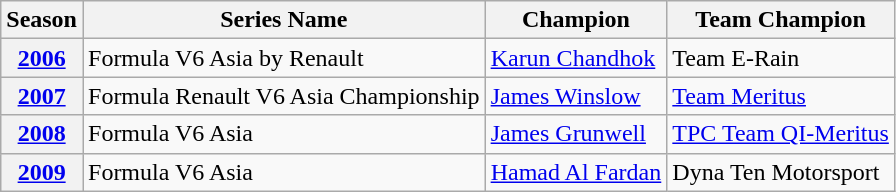<table class="wikitable">
<tr>
<th>Season</th>
<th>Series Name</th>
<th>Champion</th>
<th>Team Champion</th>
</tr>
<tr>
<th><a href='#'>2006</a></th>
<td>Formula V6 Asia by Renault</td>
<td> <a href='#'>Karun Chandhok</a></td>
<td> Team E-Rain</td>
</tr>
<tr>
<th><a href='#'>2007</a></th>
<td>Formula Renault V6 Asia Championship</td>
<td> <a href='#'>James Winslow</a></td>
<td> <a href='#'>Team Meritus</a></td>
</tr>
<tr>
<th><a href='#'>2008</a></th>
<td>Formula V6 Asia</td>
<td> <a href='#'>James Grunwell</a></td>
<td> <a href='#'>TPC Team QI-Meritus</a></td>
</tr>
<tr>
<th><a href='#'>2009</a></th>
<td>Formula V6 Asia</td>
<td> <a href='#'>Hamad Al Fardan</a></td>
<td> Dyna Ten Motorsport</td>
</tr>
</table>
